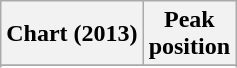<table class="wikitable sortable plainrowheaders" style="text-align:center">
<tr>
<th scope="col">Chart (2013)</th>
<th scope="col">Peak<br> position</th>
</tr>
<tr>
</tr>
<tr>
</tr>
<tr>
</tr>
<tr>
</tr>
<tr>
</tr>
</table>
